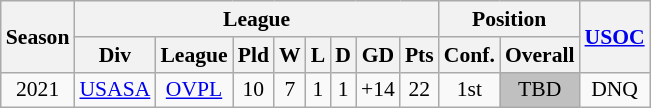<table class="wikitable" style="font-size:90%; text-align:center;">
<tr>
<th rowspan="2">Season</th>
<th colspan="8">League</th>
<th colspan="2">Position</th>
<th rowspan="2"><a href='#'>USOC</a></th>
</tr>
<tr>
<th>Div</th>
<th>League</th>
<th>Pld</th>
<th>W</th>
<th>L</th>
<th>D</th>
<th>GD</th>
<th>Pts</th>
<th>Conf.</th>
<th>Overall</th>
</tr>
<tr>
<td>2021</td>
<td><a href='#'>USASA</a></td>
<td><a href='#'>OVPL</a></td>
<td>10</td>
<td>7</td>
<td>1</td>
<td>1</td>
<td>+14</td>
<td>22</td>
<td>1st</td>
<td bgcolor="silver">TBD</td>
<td>DNQ</td>
</tr>
</table>
